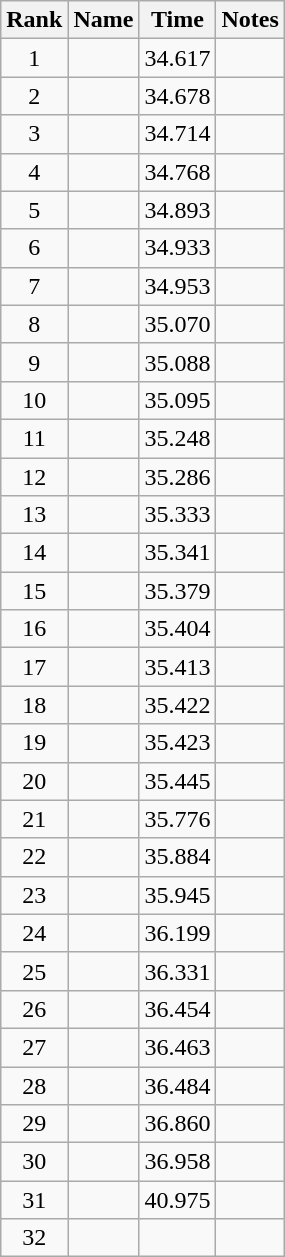<table class="sortable wikitable" style="text-align:center;">
<tr>
<th>Rank</th>
<th>Name</th>
<th>Time</th>
<th>Notes</th>
</tr>
<tr>
<td>1</td>
<td align=left></td>
<td>34.617</td>
<td></td>
</tr>
<tr>
<td>2</td>
<td align=left></td>
<td>34.678</td>
<td></td>
</tr>
<tr>
<td>3</td>
<td align=left></td>
<td>34.714</td>
<td></td>
</tr>
<tr>
<td>4</td>
<td align=left></td>
<td>34.768</td>
<td></td>
</tr>
<tr>
<td>5</td>
<td align=left></td>
<td>34.893</td>
<td></td>
</tr>
<tr>
<td>6</td>
<td align=left></td>
<td>34.933</td>
<td></td>
</tr>
<tr>
<td>7</td>
<td align=left></td>
<td>34.953</td>
<td></td>
</tr>
<tr>
<td>8</td>
<td align=left></td>
<td>35.070</td>
<td></td>
</tr>
<tr>
<td>9</td>
<td align=left></td>
<td>35.088</td>
<td></td>
</tr>
<tr>
<td>10</td>
<td align=left></td>
<td>35.095</td>
<td></td>
</tr>
<tr>
<td>11</td>
<td align=left></td>
<td>35.248</td>
<td></td>
</tr>
<tr>
<td>12</td>
<td align=left></td>
<td>35.286</td>
<td></td>
</tr>
<tr>
<td>13</td>
<td align=left></td>
<td>35.333</td>
<td></td>
</tr>
<tr>
<td>14</td>
<td align=left></td>
<td>35.341</td>
<td></td>
</tr>
<tr>
<td>15</td>
<td align=left></td>
<td>35.379</td>
<td></td>
</tr>
<tr>
<td>16</td>
<td align=left></td>
<td>35.404</td>
<td></td>
</tr>
<tr>
<td>17</td>
<td align=left></td>
<td>35.413</td>
<td></td>
</tr>
<tr>
<td>18</td>
<td align=left></td>
<td>35.422</td>
<td></td>
</tr>
<tr>
<td>19</td>
<td align=left></td>
<td>35.423</td>
<td></td>
</tr>
<tr>
<td>20</td>
<td align=left></td>
<td>35.445</td>
<td></td>
</tr>
<tr>
<td>21</td>
<td align=left></td>
<td>35.776</td>
<td></td>
</tr>
<tr>
<td>22</td>
<td align=left></td>
<td>35.884</td>
<td></td>
</tr>
<tr>
<td>23</td>
<td align=left></td>
<td>35.945</td>
<td></td>
</tr>
<tr>
<td>24</td>
<td align=left></td>
<td>36.199</td>
<td></td>
</tr>
<tr>
<td>25</td>
<td align=left></td>
<td>36.331</td>
<td></td>
</tr>
<tr>
<td>26</td>
<td align=left></td>
<td>36.454</td>
<td></td>
</tr>
<tr>
<td>27</td>
<td align=left></td>
<td>36.463</td>
<td></td>
</tr>
<tr>
<td>28</td>
<td align=left></td>
<td>36.484</td>
<td></td>
</tr>
<tr>
<td>29</td>
<td align=left></td>
<td>36.860</td>
<td></td>
</tr>
<tr>
<td>30</td>
<td align=left></td>
<td>36.958</td>
<td></td>
</tr>
<tr>
<td>31</td>
<td align=left></td>
<td>40.975</td>
<td></td>
</tr>
<tr>
<td>32</td>
<td align=left></td>
<td></td>
<td></td>
</tr>
</table>
